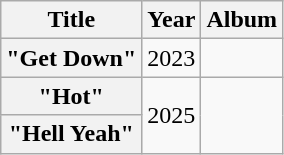<table class="wikitable plainrowheaders" style="text-align:center;">
<tr>
<th scope="col">Title</th>
<th scope="col">Year</th>
<th scope="col">Album</th>
</tr>
<tr>
<th scope="row">"Get Down"</th>
<td>2023</td>
<td></td>
</tr>
<tr>
<th scope="row">"Hot"</th>
<td rowspan="2">2025</td>
<td rowspan="2"></td>
</tr>
<tr>
<th scope="row">"Hell Yeah"</th>
</tr>
</table>
